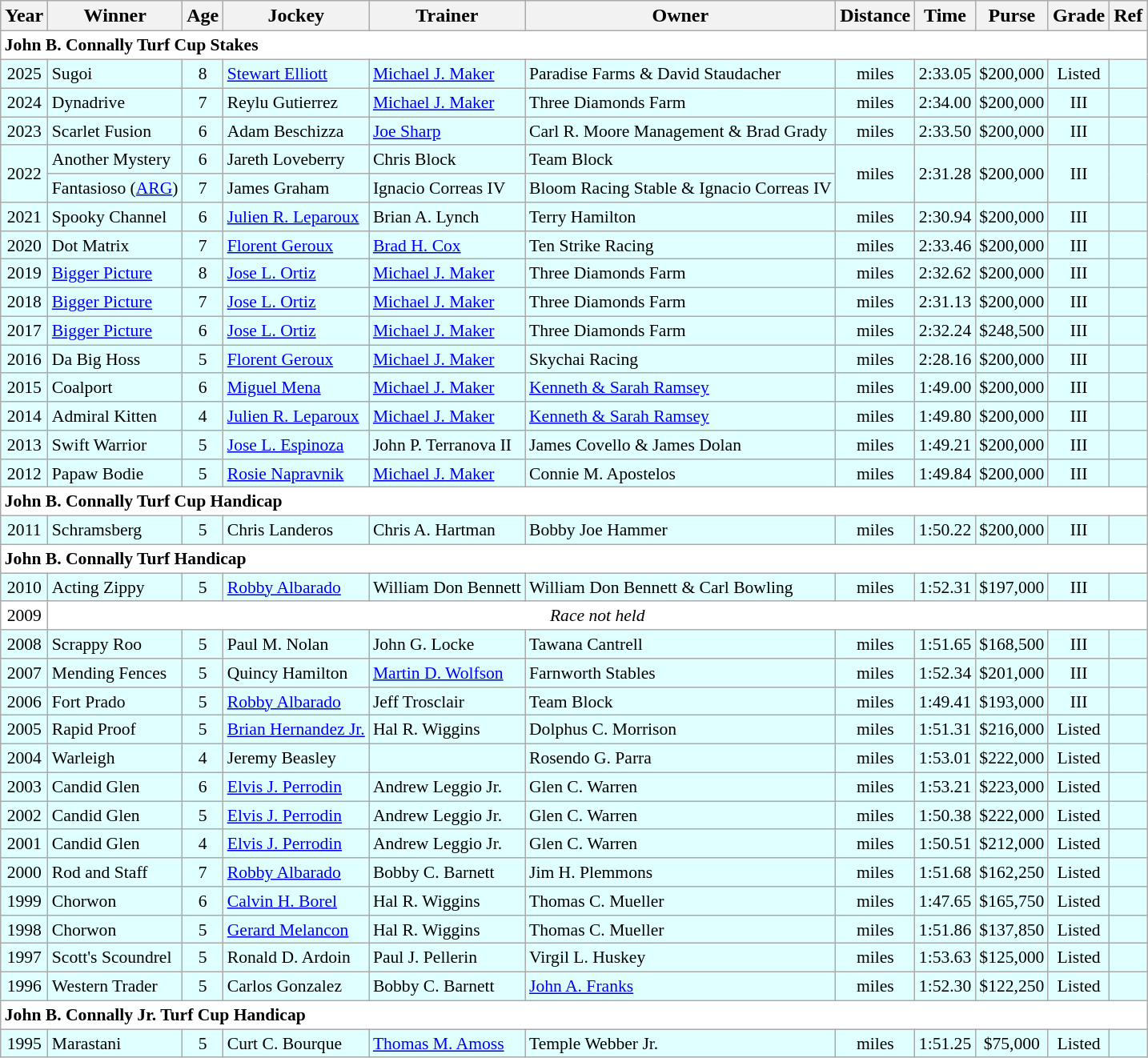<table class="wikitable sortable">
<tr>
<th>Year</th>
<th>Winner</th>
<th>Age</th>
<th>Jockey</th>
<th>Trainer</th>
<th>Owner</th>
<th>Distance</th>
<th>Time</th>
<th>Purse</th>
<th>Grade</th>
<th>Ref</th>
</tr>
<tr style="font-size:90%; background-color:white">
<td align="left" colspan=11><strong>John B. Connally Turf Cup Stakes</strong></td>
</tr>
<tr style="font-size:90%; background-color:lightcyan">
<td align=center>2025</td>
<td>Sugoi</td>
<td align=center>8</td>
<td><a href='#'>Stewart Elliott</a></td>
<td><a href='#'>Michael J. Maker</a></td>
<td>Paradise Farms & David Staudacher</td>
<td align=center> miles</td>
<td align=center>2:33.05</td>
<td align=center>$200,000</td>
<td align=center>Listed</td>
<td></td>
</tr>
<tr style="font-size:90%; background-color:lightcyan">
<td align=center>2024</td>
<td>Dynadrive</td>
<td align=center>7</td>
<td>Reylu Gutierrez</td>
<td><a href='#'>Michael J. Maker</a></td>
<td>Three Diamonds Farm</td>
<td align=center> miles</td>
<td align=center>2:34.00</td>
<td align=center>$200,000</td>
<td align=center>III</td>
<td></td>
</tr>
<tr style="font-size:90%; background-color:lightcyan">
<td align=center>2023</td>
<td>Scarlet Fusion</td>
<td align=center>6</td>
<td>Adam Beschizza</td>
<td><a href='#'>Joe Sharp</a></td>
<td>Carl R. Moore Management & Brad Grady</td>
<td align=center> miles</td>
<td align=center>2:33.50</td>
<td align=center>$200,000</td>
<td align=center>III</td>
<td></td>
</tr>
<tr style="font-size:90%; background-color:lightcyan">
<td align=center rowspan=2>2022</td>
<td>Another Mystery</td>
<td align=center>6</td>
<td>Jareth Loveberry</td>
<td>Chris Block</td>
<td>Team Block</td>
<td align=center rowspan=2> miles</td>
<td align=center rowspan=2>2:31.28</td>
<td align=center rowspan=2>$200,000</td>
<td align=center rowspan=2>III</td>
<td rowspan=2></td>
</tr>
<tr style="font-size:90%; background-color:lightcyan">
<td>Fantasioso (<a href='#'>ARG</a>)</td>
<td align=center>7</td>
<td>James Graham</td>
<td>Ignacio Correas IV</td>
<td>Bloom Racing Stable & Ignacio Correas IV</td>
</tr>
<tr style="font-size:90%; background-color:lightcyan">
<td align=center>2021</td>
<td>Spooky Channel</td>
<td align=center>6</td>
<td><a href='#'>Julien R. Leparoux</a></td>
<td>Brian A. Lynch</td>
<td>Terry Hamilton</td>
<td align=center> miles</td>
<td align=center>2:30.94</td>
<td align=center>$200,000</td>
<td align=center>III</td>
<td></td>
</tr>
<tr style="font-size:90%; background-color:lightcyan">
<td align=center>2020</td>
<td>Dot Matrix</td>
<td align=center>7</td>
<td><a href='#'>Florent Geroux</a></td>
<td><a href='#'>Brad H. Cox</a></td>
<td>Ten Strike Racing</td>
<td align=center> miles</td>
<td align=center>2:33.46</td>
<td align=center>$200,000</td>
<td align=center>III</td>
<td></td>
</tr>
<tr style="font-size:90%; background-color:lightcyan">
<td align=center>2019</td>
<td><a href='#'>Bigger Picture</a></td>
<td align=center>8</td>
<td><a href='#'>Jose L. Ortiz</a></td>
<td><a href='#'>Michael J. Maker</a></td>
<td>Three Diamonds Farm</td>
<td align=center> miles</td>
<td align=center>2:32.62</td>
<td align=center>$200,000</td>
<td align=center>III</td>
<td></td>
</tr>
<tr style="font-size:90%; background-color:lightcyan">
<td align=center>2018</td>
<td><a href='#'>Bigger Picture</a></td>
<td align=center>7</td>
<td><a href='#'>Jose L. Ortiz</a></td>
<td><a href='#'>Michael J. Maker</a></td>
<td>Three Diamonds Farm</td>
<td align=center> miles</td>
<td align=center>2:31.13</td>
<td align=center>$200,000</td>
<td align=center>III</td>
<td></td>
</tr>
<tr style="font-size:90%; background-color:lightcyan">
<td align=center>2017</td>
<td><a href='#'>Bigger Picture</a></td>
<td align=center>6</td>
<td><a href='#'>Jose L. Ortiz</a></td>
<td><a href='#'>Michael J. Maker</a></td>
<td>Three Diamonds Farm</td>
<td align=center> miles</td>
<td align=center>2:32.24</td>
<td align=center>$248,500</td>
<td align=center>III</td>
<td></td>
</tr>
<tr style="font-size:90%; background-color:lightcyan">
<td align=center>2016</td>
<td>Da Big Hoss</td>
<td align=center>5</td>
<td><a href='#'>Florent Geroux</a></td>
<td><a href='#'>Michael J. Maker</a></td>
<td>Skychai Racing</td>
<td align=center> miles</td>
<td align=center>2:28.16</td>
<td align=center>$200,000</td>
<td align=center>III</td>
<td></td>
</tr>
<tr style="font-size:90%; background-color:lightcyan">
<td align=center>2015</td>
<td>Coalport</td>
<td align=center>6</td>
<td><a href='#'>Miguel Mena</a></td>
<td><a href='#'>Michael J. Maker</a></td>
<td><a href='#'>Kenneth & Sarah Ramsey</a></td>
<td align=center> miles</td>
<td align=center>1:49.00</td>
<td align=center>$200,000</td>
<td align=center>III</td>
<td></td>
</tr>
<tr style="font-size:90%; background-color:lightcyan">
<td align=center>2014</td>
<td>Admiral Kitten</td>
<td align=center>4</td>
<td><a href='#'>Julien R. Leparoux</a></td>
<td><a href='#'>Michael J. Maker</a></td>
<td><a href='#'>Kenneth & Sarah Ramsey</a></td>
<td align=center> miles</td>
<td align=center>1:49.80</td>
<td align=center>$200,000</td>
<td align=center>III</td>
<td></td>
</tr>
<tr style="font-size:90%; background-color:lightcyan">
<td align=center>2013</td>
<td>Swift Warrior</td>
<td align=center>5</td>
<td><a href='#'>Jose L. Espinoza</a></td>
<td>John P. Terranova II</td>
<td>James Covello & James Dolan</td>
<td align=center> miles</td>
<td align=center>1:49.21</td>
<td align=center>$200,000</td>
<td align=center>III</td>
<td></td>
</tr>
<tr style="font-size:90%; background-color:lightcyan">
<td align=center>2012</td>
<td>Papaw Bodie</td>
<td align=center>5</td>
<td><a href='#'>Rosie Napravnik</a></td>
<td><a href='#'>Michael J. Maker</a></td>
<td>Connie M. Apostelos</td>
<td align=center> miles</td>
<td align=center>1:49.84</td>
<td align=center>$200,000</td>
<td align=center>III</td>
<td></td>
</tr>
<tr style="font-size:90%; background-color:white">
<td align="left" colspan=11><strong>John B. Connally Turf Cup Handicap</strong></td>
</tr>
<tr style="font-size:90%; background-color:lightcyan">
<td align=center>2011</td>
<td>Schramsberg</td>
<td align=center>5</td>
<td>Chris Landeros</td>
<td>Chris A. Hartman</td>
<td>Bobby Joe Hammer</td>
<td align=center> miles</td>
<td align=center>1:50.22</td>
<td align=center>$200,000</td>
<td align=center>III</td>
<td></td>
</tr>
<tr style="font-size:90%; background-color:white">
<td align="left" colspan=11><strong>John B. Connally Turf Handicap</strong></td>
</tr>
<tr style="font-size:90%; background-color:lightcyan">
<td align=center>2010</td>
<td>Acting Zippy</td>
<td align=center>5</td>
<td><a href='#'>Robby Albarado</a></td>
<td>William Don Bennett</td>
<td>William Don Bennett & Carl Bowling</td>
<td align=center> miles</td>
<td align=center>1:52.31</td>
<td align=center>$197,000</td>
<td align=center>III</td>
<td></td>
</tr>
<tr style="font-size:90%; background-color:white">
<td align="center">2009</td>
<td align="center" colspan=10><em>Race not held</em></td>
</tr>
<tr style="font-size:90%; background-color:lightcyan">
<td align=center>2008</td>
<td>Scrappy Roo</td>
<td align=center>5</td>
<td>Paul M. Nolan</td>
<td>John G. Locke</td>
<td>Tawana Cantrell</td>
<td align=center> miles</td>
<td align=center>1:51.65</td>
<td align=center>$168,500</td>
<td align=center>III</td>
<td></td>
</tr>
<tr style="font-size:90%; background-color:lightcyan">
<td align=center>2007</td>
<td>Mending Fences</td>
<td align=center>5</td>
<td>Quincy Hamilton</td>
<td><a href='#'>Martin D. Wolfson</a></td>
<td>Farnworth Stables</td>
<td align=center> miles</td>
<td align=center>1:52.34</td>
<td align=center>$201,000</td>
<td align=center>III</td>
<td></td>
</tr>
<tr style="font-size:90%; background-color:lightcyan">
<td align=center>2006</td>
<td>Fort Prado</td>
<td align=center>5</td>
<td><a href='#'>Robby Albarado</a></td>
<td>Jeff Trosclair</td>
<td>Team Block</td>
<td align=center> miles</td>
<td align=center>1:49.41</td>
<td align=center>$193,000</td>
<td align=center>III</td>
<td></td>
</tr>
<tr style="font-size:90%; background-color:lightcyan">
<td align=center>2005</td>
<td>Rapid Proof</td>
<td align=center>5</td>
<td><a href='#'>Brian Hernandez Jr.</a></td>
<td>Hal R. Wiggins</td>
<td>Dolphus C. Morrison</td>
<td align=center> miles</td>
<td align=center>1:51.31</td>
<td align=center>$216,000</td>
<td align=center>Listed</td>
<td></td>
</tr>
<tr style="font-size:90%; background-color:lightcyan">
<td align=center>2004</td>
<td>Warleigh</td>
<td align=center>4</td>
<td>Jeremy Beasley</td>
<td></td>
<td>Rosendo G. Parra</td>
<td align=center> miles</td>
<td align=center>1:53.01</td>
<td align=center>$222,000</td>
<td align=center>Listed</td>
<td></td>
</tr>
<tr style="font-size:90%; background-color:lightcyan">
<td align=center>2003</td>
<td>Candid Glen</td>
<td align=center>6</td>
<td><a href='#'>Elvis J. Perrodin</a></td>
<td>Andrew Leggio Jr.</td>
<td>Glen C. Warren</td>
<td align=center> miles</td>
<td align=center>1:53.21</td>
<td align=center>$223,000</td>
<td align=center>Listed</td>
<td></td>
</tr>
<tr style="font-size:90%; background-color:lightcyan">
<td align=center>2002</td>
<td>Candid Glen</td>
<td align=center>5</td>
<td><a href='#'>Elvis J. Perrodin</a></td>
<td>Andrew Leggio Jr.</td>
<td>Glen C. Warren</td>
<td align=center> miles</td>
<td align=center>1:50.38</td>
<td align=center>$222,000</td>
<td align=center>Listed</td>
<td></td>
</tr>
<tr style="font-size:90%; background-color:lightcyan">
<td align=center>2001</td>
<td>Candid Glen</td>
<td align=center>4</td>
<td><a href='#'>Elvis J. Perrodin</a></td>
<td>Andrew Leggio Jr.</td>
<td>Glen C. Warren</td>
<td align=center> miles</td>
<td align=center>1:50.51</td>
<td align=center>$212,000</td>
<td align=center>Listed</td>
<td></td>
</tr>
<tr style="font-size:90%; background-color:lightcyan">
<td align=center>2000</td>
<td>Rod and Staff</td>
<td align=center>7</td>
<td><a href='#'>Robby Albarado</a></td>
<td>Bobby C. Barnett</td>
<td>Jim H. Plemmons</td>
<td align=center> miles</td>
<td align=center>1:51.68</td>
<td align=center>$162,250</td>
<td align=center>Listed</td>
<td></td>
</tr>
<tr style="font-size:90%; background-color:lightcyan">
<td align=center>1999</td>
<td>Chorwon</td>
<td align=center>6</td>
<td><a href='#'>Calvin H. Borel</a></td>
<td>Hal R. Wiggins</td>
<td>Thomas C. Mueller</td>
<td align=center> miles</td>
<td align=center>1:47.65</td>
<td align=center>$165,750</td>
<td align=center>Listed</td>
<td></td>
</tr>
<tr style="font-size:90%; background-color:lightcyan">
<td align=center>1998</td>
<td>Chorwon</td>
<td align=center>5</td>
<td><a href='#'>Gerard Melancon</a></td>
<td>Hal R. Wiggins</td>
<td>Thomas C. Mueller</td>
<td align=center> miles</td>
<td align=center>1:51.86</td>
<td align=center>$137,850</td>
<td align=center>Listed</td>
<td></td>
</tr>
<tr style="font-size:90%; background-color:lightcyan">
<td align=center>1997</td>
<td>Scott's Scoundrel</td>
<td align=center>5</td>
<td>Ronald D. Ardoin</td>
<td>Paul J. Pellerin</td>
<td>Virgil L. Huskey</td>
<td align=center> miles</td>
<td align=center>1:53.63</td>
<td align=center>$125,000</td>
<td align=center>Listed</td>
<td></td>
</tr>
<tr style="font-size:90%; background-color:lightcyan">
<td align=center>1996</td>
<td>Western Trader</td>
<td align=center>5</td>
<td>Carlos Gonzalez</td>
<td>Bobby C. Barnett</td>
<td><a href='#'>John A. Franks</a></td>
<td align=center> miles</td>
<td align=center>1:52.30</td>
<td align=center>$122,250</td>
<td align=center>Listed</td>
<td></td>
</tr>
<tr style="font-size:90%; background-color:white">
<td align="left" colspan=11><strong>John B. Connally Jr. Turf Cup Handicap</strong></td>
</tr>
<tr style="font-size:90%; background-color:lightcyan">
<td align=center>1995</td>
<td>Marastani</td>
<td align=center>5</td>
<td>Curt C. Bourque</td>
<td><a href='#'>Thomas M. Amoss</a></td>
<td>Temple Webber Jr.</td>
<td align=center> miles</td>
<td align=center>1:51.25</td>
<td align=center>$75,000</td>
<td align=center>Listed</td>
<td></td>
</tr>
</table>
